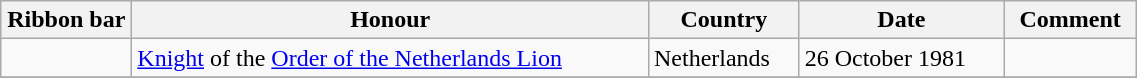<table class="wikitable" style="width:60%;">
<tr>
<th style="width:80px;">Ribbon bar</th>
<th>Honour</th>
<th>Country</th>
<th>Date</th>
<th>Comment</th>
</tr>
<tr>
<td></td>
<td><a href='#'>Knight</a> of the <a href='#'>Order of the Netherlands Lion</a></td>
<td>Netherlands</td>
<td>26 October 1981</td>
<td></td>
</tr>
<tr style="background:#ccf; text-align:center;">
</tr>
</table>
